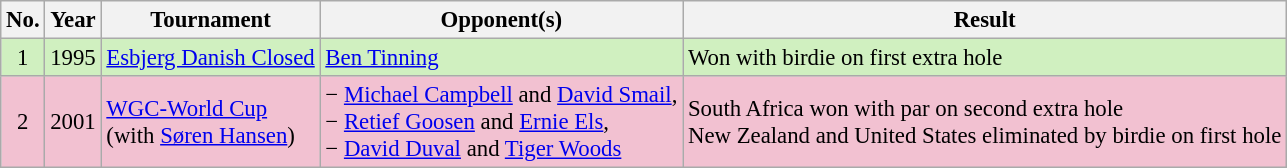<table class="wikitable" style="font-size:95%;">
<tr>
<th>No.</th>
<th>Year</th>
<th>Tournament</th>
<th>Opponent(s)</th>
<th>Result</th>
</tr>
<tr style="background:#D0F0C0;">
<td align=center>1</td>
<td>1995</td>
<td><a href='#'>Esbjerg Danish Closed</a></td>
<td> <a href='#'>Ben Tinning</a></td>
<td>Won with birdie on first extra hole</td>
</tr>
<tr style="background:#F2C1D1;">
<td align=center>2</td>
<td>2001</td>
<td><a href='#'>WGC-World Cup</a><br>(with  <a href='#'>Søren Hansen</a>)</td>
<td> − <a href='#'>Michael Campbell</a> and <a href='#'>David Smail</a>,<br> − <a href='#'>Retief Goosen</a> and <a href='#'>Ernie Els</a>,<br> − <a href='#'>David Duval</a> and <a href='#'>Tiger Woods</a></td>
<td>South Africa won with par on second extra hole<br>New Zealand and United States eliminated by birdie on first hole</td>
</tr>
</table>
